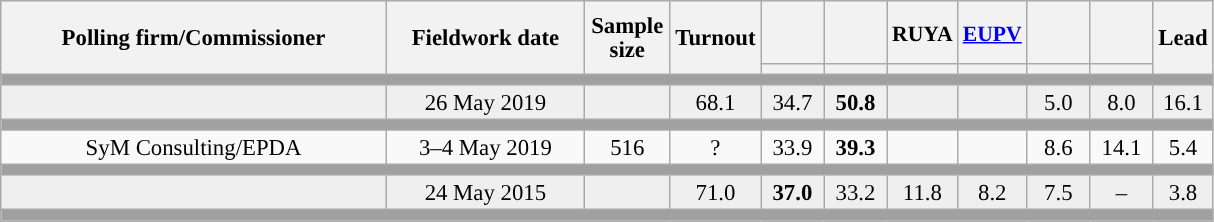<table class="wikitable collapsible collapsed" style="text-align:center; font-size:95%; line-height:16px;">
<tr style="height:42px;">
<th style="width:250px;" rowspan="2">Polling firm/Commissioner</th>
<th style="width:125px;" rowspan="2">Fieldwork date</th>
<th style="width:50px;" rowspan="2">Sample size</th>
<th style="width:45px;" rowspan="2">Turnout</th>
<th style="width:35px;"></th>
<th style="width:35px;"></th>
<th style="width:35px; font-size:95%">RUYA</th>
<th style="width:35px; font-size:95%;"><a href='#'>EUPV</a></th>
<th style="width:35px;"></th>
<th style="width:35px;"></th>
<th style="width:30px;" rowspan="2">Lead</th>
</tr>
<tr>
<th style="color:inherit;background:"></th>
<th style="color:inherit;background:"></th>
<th style="color:inherit;background:"></th>
<th style="color:inherit;background:"></th>
<th style="color:inherit;background:"></th>
<th style="color:inherit;background:"></th>
</tr>
<tr>
<td colspan="11" style="background:#A0A0A0"></td>
</tr>
<tr style="background:#EFEFEF;">
<td><strong></strong></td>
<td>26 May 2019</td>
<td></td>
<td>68.1</td>
<td>34.7<br></td>
<td><strong>50.8</strong><br></td>
<td></td>
<td></td>
<td>5.0<br></td>
<td>8.0<br></td>
<td style="background:">16.1</td>
</tr>
<tr>
<td colspan="11" style="background:#A0A0A0"></td>
</tr>
<tr>
<td>SyM Consulting/EPDA</td>
<td>3–4 May 2019</td>
<td>516</td>
<td>?</td>
<td>33.9<br></td>
<td><strong>39.3</strong><br></td>
<td></td>
<td></td>
<td>8.6<br></td>
<td>14.1<br></td>
<td style="background:">5.4</td>
</tr>
<tr>
<td colspan="11" style="background:#A0A0A0"></td>
</tr>
<tr style="background:#EFEFEF;">
<td><strong></strong></td>
<td>24 May 2015</td>
<td></td>
<td>71.0</td>
<td><strong>37.0</strong><br></td>
<td>33.2<br></td>
<td>11.8<br></td>
<td>8.2<br></td>
<td>7.5<br></td>
<td>–</td>
<td style="background:">3.8</td>
</tr>
<tr>
<td colspan="11" style="background:#A0A0A0"></td>
</tr>
</table>
